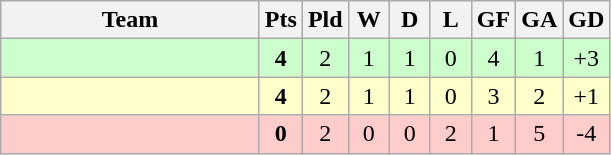<table class="wikitable" style="text-align: center;">
<tr>
<th style="width:165px;">Team</th>
<th width="20">Pts</th>
<th width="20">Pld</th>
<th width="20">W</th>
<th width="20">D</th>
<th width="20">L</th>
<th width="20">GF</th>
<th width="20">GA</th>
<th width="20">GD</th>
</tr>
<tr style="background:#cfc;">
<td style="text-align:left;"></td>
<td><strong>4</strong></td>
<td>2</td>
<td>1</td>
<td>1</td>
<td>0</td>
<td>4</td>
<td>1</td>
<td>+3</td>
</tr>
<tr style="background:#ffc;">
<td style="text-align:left;"></td>
<td><strong>4</strong></td>
<td>2</td>
<td>1</td>
<td>1</td>
<td>0</td>
<td>3</td>
<td>2</td>
<td>+1</td>
</tr>
<tr style="background:#fcc;">
<td style="text-align:left;"></td>
<td><strong>0</strong></td>
<td>2</td>
<td>0</td>
<td>0</td>
<td>2</td>
<td>1</td>
<td>5</td>
<td>-4</td>
</tr>
</table>
